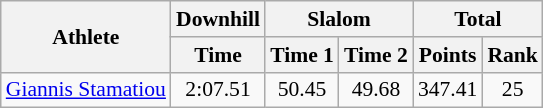<table class="wikitable" style="font-size:90%">
<tr>
<th rowspan="2">Athlete</th>
<th>Downhill</th>
<th colspan="2">Slalom</th>
<th colspan="2">Total</th>
</tr>
<tr>
<th>Time</th>
<th>Time 1</th>
<th>Time 2</th>
<th>Points</th>
<th>Rank</th>
</tr>
<tr>
<td><a href='#'>Giannis Stamatiou</a></td>
<td align="center">2:07.51</td>
<td align="center">50.45</td>
<td align="center">49.68</td>
<td align="center">347.41</td>
<td align="center">25</td>
</tr>
</table>
